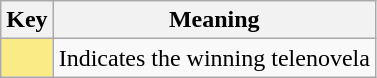<table class="wikitable">
<tr>
<th scope="col" width=%>Key</th>
<th scope="col" width=%>Meaning</th>
</tr>
<tr>
<td style="background:#FAEB86"></td>
<td>Indicates the winning telenovela</td>
</tr>
</table>
